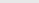<table>
<tr valign="top">
<td></td>
<td></td>
<td></td>
<td></td>
<td></td>
<td></td>
<td></td>
</tr>
<tr valign="top">
<td></td>
<td></td>
<td></td>
<td></td>
<td></td>
<td></td>
<td></td>
</tr>
<tr valign="top">
<td></td>
<td></td>
<td></td>
<td></td>
<td></td>
<td></td>
<td></td>
</tr>
<tr valign="top">
<td></td>
<td></td>
<td></td>
<td></td>
<td></td>
<td></td>
<td></td>
</tr>
<tr valign="top">
<td></td>
<td></td>
<td></td>
<td></td>
<td></td>
<td></td>
<td></td>
</tr>
<tr valign="top">
<td></td>
<td></td>
<td></td>
<td></td>
<td></td>
<td></td>
<td></td>
</tr>
<tr valign="top">
<td></td>
<td></td>
<td></td>
<td></td>
<td></td>
<td></td>
<td></td>
</tr>
<tr valign="top">
<td></td>
<td></td>
<td></td>
<td></td>
<td></td>
<td></td>
<td></td>
</tr>
<tr valign="top">
<td></td>
<td></td>
<td></td>
<td></td>
<td></td>
<td></td>
<td></td>
</tr>
<tr valign="top">
<td></td>
<td></td>
<td></td>
<td></td>
<td></td>
<td></td>
<td></td>
</tr>
<tr valign="top">
<td></td>
<td></td>
<td></td>
<td></td>
<td></td>
<td></td>
<td></td>
</tr>
<tr valign="top">
<td></td>
<td></td>
<td></td>
<td></td>
<td></td>
<td></td>
<td></td>
</tr>
<tr valign="top">
<td></td>
<td></td>
<td></td>
<td></td>
<td></td>
<td></td>
<td></td>
</tr>
<tr valign="top">
<td></td>
<td></td>
<td></td>
<td></td>
<td></td>
<td></td>
<td></td>
</tr>
<tr valign="top">
<td></td>
<td></td>
<td></td>
<td></td>
<td></td>
<td></td>
<td></td>
</tr>
<tr style="background:#e8e8e8;">
<td colspan=7></td>
</tr>
</table>
